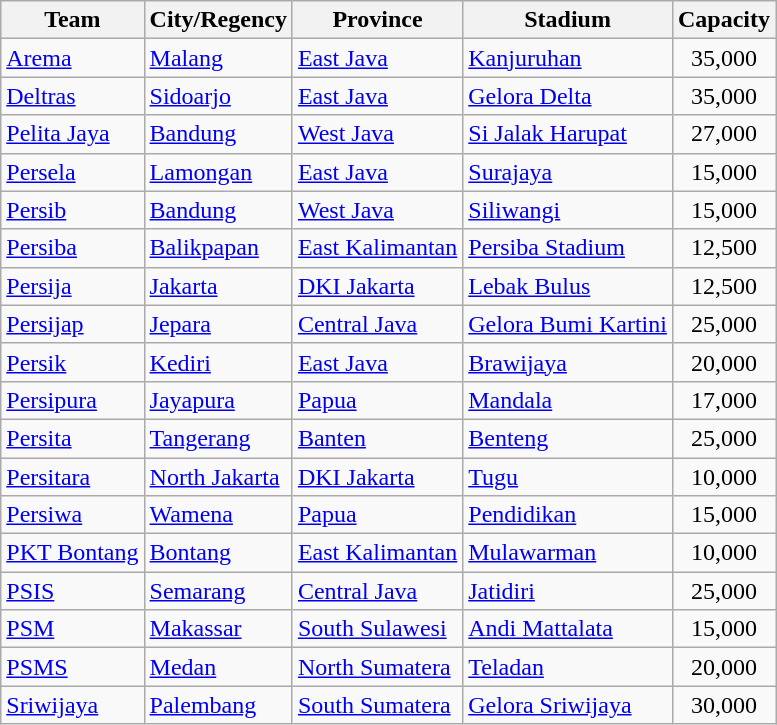<table class="wikitable sortable">
<tr>
<th>Team</th>
<th>City/Regency</th>
<th>Province</th>
<th>Stadium</th>
<th>Capacity</th>
</tr>
<tr>
<td><a href='#'>Arema</a></td>
<td><a href='#'>Malang</a></td>
<td><a href='#'>East Java</a></td>
<td><a href='#'>Kanjuruhan</a></td>
<td align=center>35,000</td>
</tr>
<tr>
<td><a href='#'>Deltras</a></td>
<td><a href='#'>Sidoarjo</a></td>
<td><a href='#'>East Java</a></td>
<td><a href='#'>Gelora Delta</a></td>
<td align=center>35,000</td>
</tr>
<tr>
<td><a href='#'>Pelita Jaya</a></td>
<td><a href='#'>Bandung</a></td>
<td><a href='#'>West Java</a></td>
<td><a href='#'>Si Jalak Harupat</a></td>
<td align=center>27,000</td>
</tr>
<tr>
<td><a href='#'>Persela</a></td>
<td><a href='#'>Lamongan</a></td>
<td><a href='#'>East Java</a></td>
<td><a href='#'>Surajaya</a></td>
<td align=center>15,000</td>
</tr>
<tr>
<td><a href='#'>Persib</a></td>
<td><a href='#'>Bandung</a></td>
<td><a href='#'>West Java</a></td>
<td><a href='#'>Siliwangi</a></td>
<td align=center>15,000</td>
</tr>
<tr>
<td><a href='#'>Persiba</a></td>
<td><a href='#'>Balikpapan</a></td>
<td><a href='#'>East Kalimantan</a></td>
<td><a href='#'>Persiba Stadium</a></td>
<td align=center>12,500</td>
</tr>
<tr>
<td><a href='#'>Persija</a></td>
<td><a href='#'>Jakarta</a></td>
<td><a href='#'>DKI Jakarta</a></td>
<td><a href='#'>Lebak Bulus</a></td>
<td align=center>12,500</td>
</tr>
<tr>
<td><a href='#'>Persijap</a></td>
<td><a href='#'>Jepara</a></td>
<td><a href='#'>Central Java</a></td>
<td><a href='#'>Gelora Bumi Kartini</a></td>
<td align=center>25,000</td>
</tr>
<tr>
<td><a href='#'>Persik</a></td>
<td><a href='#'>Kediri</a></td>
<td><a href='#'>East Java</a></td>
<td><a href='#'>Brawijaya</a></td>
<td align=center>20,000</td>
</tr>
<tr>
<td><a href='#'>Persipura</a></td>
<td><a href='#'>Jayapura</a></td>
<td><a href='#'>Papua</a></td>
<td><a href='#'>Mandala</a></td>
<td align=center>17,000</td>
</tr>
<tr>
<td><a href='#'>Persita</a></td>
<td><a href='#'>Tangerang</a></td>
<td><a href='#'>Banten</a></td>
<td><a href='#'>Benteng</a></td>
<td align=center>25,000</td>
</tr>
<tr>
<td><a href='#'>Persitara</a></td>
<td><a href='#'>North Jakarta</a></td>
<td><a href='#'>DKI Jakarta</a></td>
<td><a href='#'>Tugu</a></td>
<td align=center>10,000</td>
</tr>
<tr>
<td><a href='#'>Persiwa</a></td>
<td><a href='#'>Wamena</a></td>
<td><a href='#'>Papua</a></td>
<td><a href='#'>Pendidikan</a></td>
<td align=center>15,000</td>
</tr>
<tr>
<td><a href='#'>PKT Bontang</a></td>
<td><a href='#'>Bontang</a></td>
<td><a href='#'>East Kalimantan</a></td>
<td><a href='#'>Mulawarman</a></td>
<td align=center>10,000</td>
</tr>
<tr>
<td><a href='#'>PSIS</a></td>
<td><a href='#'>Semarang</a></td>
<td><a href='#'>Central Java</a></td>
<td><a href='#'>Jatidiri</a></td>
<td align=center>25,000</td>
</tr>
<tr>
<td><a href='#'>PSM</a></td>
<td><a href='#'>Makassar</a></td>
<td><a href='#'>South Sulawesi</a></td>
<td><a href='#'>Andi Mattalata</a></td>
<td align=center>15,000</td>
</tr>
<tr>
<td><a href='#'>PSMS</a></td>
<td><a href='#'>Medan</a></td>
<td><a href='#'>North Sumatera</a></td>
<td><a href='#'>Teladan</a></td>
<td align=center>20,000</td>
</tr>
<tr>
<td><a href='#'>Sriwijaya</a></td>
<td><a href='#'>Palembang</a></td>
<td><a href='#'>South Sumatera</a></td>
<td><a href='#'>Gelora Sriwijaya</a></td>
<td align=center>30,000</td>
</tr>
</table>
